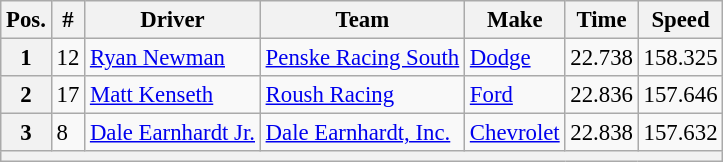<table class="wikitable" style="font-size:95%">
<tr>
<th>Pos.</th>
<th>#</th>
<th>Driver</th>
<th>Team</th>
<th>Make</th>
<th>Time</th>
<th>Speed</th>
</tr>
<tr>
<th>1</th>
<td>12</td>
<td><a href='#'>Ryan Newman</a></td>
<td><a href='#'>Penske Racing South</a></td>
<td><a href='#'>Dodge</a></td>
<td>22.738</td>
<td>158.325</td>
</tr>
<tr>
<th>2</th>
<td>17</td>
<td><a href='#'>Matt Kenseth</a></td>
<td><a href='#'>Roush Racing</a></td>
<td><a href='#'>Ford</a></td>
<td>22.836</td>
<td>157.646</td>
</tr>
<tr>
<th>3</th>
<td>8</td>
<td><a href='#'>Dale Earnhardt Jr.</a></td>
<td><a href='#'>Dale Earnhardt, Inc.</a></td>
<td><a href='#'>Chevrolet</a></td>
<td>22.838</td>
<td>157.632</td>
</tr>
<tr>
<th colspan="7"></th>
</tr>
</table>
